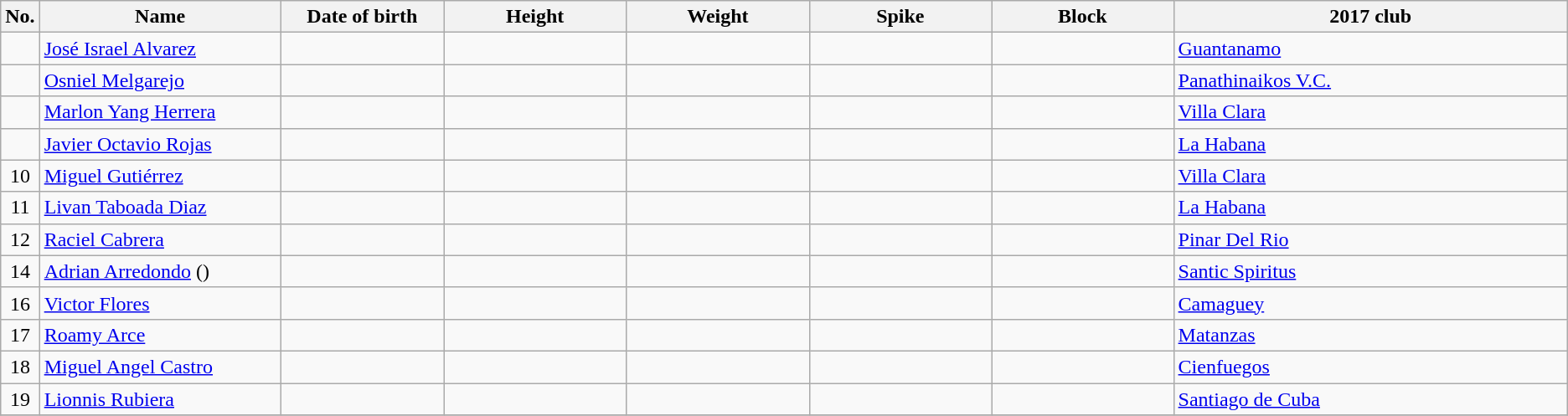<table class="wikitable sortable" style="font-size:100%; text-align:center;">
<tr>
<th>No.</th>
<th style="width:12em">Name</th>
<th style="width:8em">Date of birth</th>
<th style="width:9em">Height</th>
<th style="width:9em">Weight</th>
<th style="width:9em">Spike</th>
<th style="width:9em">Block</th>
<th style="width:20em">2017 club</th>
</tr>
<tr>
<td></td>
<td align=left><a href='#'>José Israel Alvarez</a></td>
<td align=right></td>
<td></td>
<td></td>
<td></td>
<td></td>
<td align=left> <a href='#'>Guantanamo</a></td>
</tr>
<tr>
<td></td>
<td align=left><a href='#'>Osniel Melgarejo</a></td>
<td align=right></td>
<td></td>
<td></td>
<td></td>
<td></td>
<td align=left> <a href='#'>Panathinaikos V.C.</a></td>
</tr>
<tr>
<td></td>
<td align=left><a href='#'>Marlon Yang Herrera</a></td>
<td align=right></td>
<td></td>
<td></td>
<td></td>
<td></td>
<td align=left> <a href='#'>Villa Clara</a></td>
</tr>
<tr>
<td></td>
<td align=left><a href='#'>Javier Octavio Rojas</a></td>
<td align=right></td>
<td></td>
<td></td>
<td></td>
<td></td>
<td align=left> <a href='#'>La Habana</a></td>
</tr>
<tr>
<td>10</td>
<td align=left><a href='#'>Miguel Gutiérrez</a></td>
<td align=right></td>
<td></td>
<td></td>
<td></td>
<td></td>
<td align=left> <a href='#'>Villa Clara</a></td>
</tr>
<tr>
<td>11</td>
<td align=left><a href='#'>Livan Taboada Diaz</a></td>
<td align=right></td>
<td></td>
<td></td>
<td></td>
<td></td>
<td align=left> <a href='#'>La Habana</a></td>
</tr>
<tr>
<td>12</td>
<td align=left><a href='#'>Raciel Cabrera</a></td>
<td align=right></td>
<td></td>
<td></td>
<td></td>
<td></td>
<td align=left> <a href='#'>Pinar Del Rio</a></td>
</tr>
<tr>
<td>14</td>
<td align=left><a href='#'>Adrian Arredondo</a> ()</td>
<td align=right></td>
<td></td>
<td></td>
<td></td>
<td></td>
<td align=left> <a href='#'>Santic Spiritus</a></td>
</tr>
<tr>
<td>16</td>
<td align=left><a href='#'>Victor Flores</a></td>
<td align=right></td>
<td></td>
<td></td>
<td></td>
<td></td>
<td align=left> <a href='#'>Camaguey</a></td>
</tr>
<tr>
<td>17</td>
<td align=left><a href='#'>Roamy Arce</a></td>
<td align=right></td>
<td></td>
<td></td>
<td></td>
<td></td>
<td align=left> <a href='#'>Matanzas</a></td>
</tr>
<tr>
<td>18</td>
<td align=left><a href='#'>Miguel Angel Castro</a></td>
<td align=right></td>
<td></td>
<td></td>
<td></td>
<td></td>
<td align=left> <a href='#'>Cienfuegos</a></td>
</tr>
<tr>
<td>19</td>
<td align=left><a href='#'>Lionnis Rubiera</a></td>
<td align=right></td>
<td></td>
<td></td>
<td></td>
<td></td>
<td align=left> <a href='#'>Santiago de Cuba</a></td>
</tr>
<tr>
</tr>
</table>
